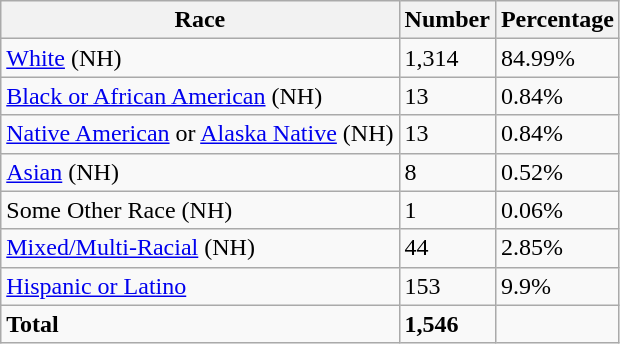<table class="wikitable">
<tr>
<th>Race</th>
<th>Number</th>
<th>Percentage</th>
</tr>
<tr>
<td><a href='#'>White</a> (NH)</td>
<td>1,314</td>
<td>84.99%</td>
</tr>
<tr>
<td><a href='#'>Black or African American</a> (NH)</td>
<td>13</td>
<td>0.84%</td>
</tr>
<tr>
<td><a href='#'>Native American</a> or <a href='#'>Alaska Native</a> (NH)</td>
<td>13</td>
<td>0.84%</td>
</tr>
<tr>
<td><a href='#'>Asian</a> (NH)</td>
<td>8</td>
<td>0.52%</td>
</tr>
<tr>
<td>Some Other Race (NH)</td>
<td>1</td>
<td>0.06%</td>
</tr>
<tr>
<td><a href='#'>Mixed/Multi-Racial</a> (NH)</td>
<td>44</td>
<td>2.85%</td>
</tr>
<tr>
<td><a href='#'>Hispanic or Latino</a></td>
<td>153</td>
<td>9.9%</td>
</tr>
<tr>
<td><strong>Total</strong></td>
<td><strong>1,546</strong></td>
<td></td>
</tr>
</table>
